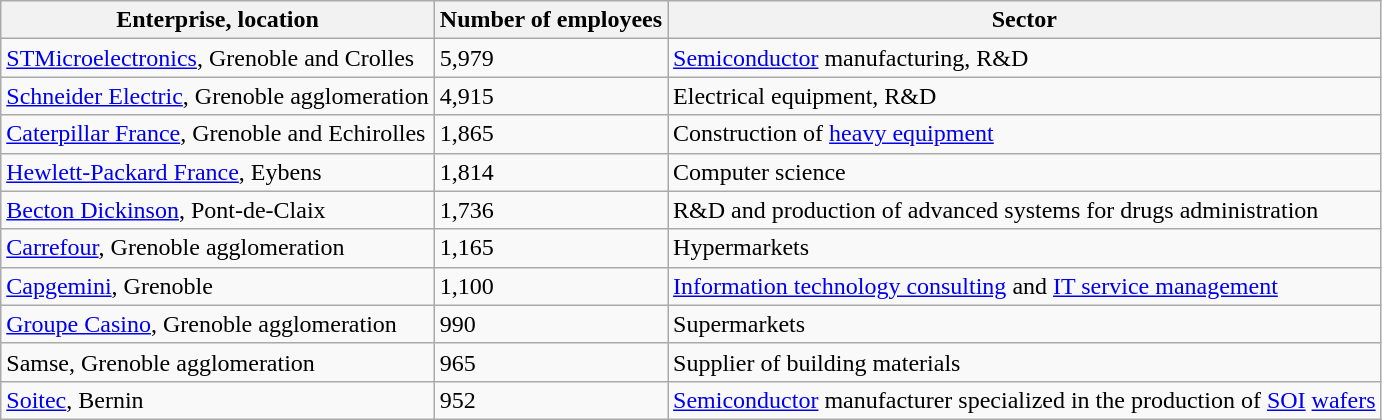<table class="wikitable centre">
<tr>
<th>Enterprise, location</th>
<th>Number of employees<br></th>
<th>Sector</th>
</tr>
<tr>
<td><a href='#'>STMicroelectronics</a>, Grenoble and Crolles</td>
<td>5,979</td>
<td><a href='#'>Semiconductor</a> manufacturing, R&D</td>
</tr>
<tr>
<td><a href='#'>Schneider Electric</a>, Grenoble agglomeration</td>
<td>4,915</td>
<td>Electrical equipment, R&D</td>
</tr>
<tr>
<td><a href='#'>Caterpillar France</a>, Grenoble and Echirolles</td>
<td>1,865</td>
<td>Construction of <a href='#'>heavy equipment</a></td>
</tr>
<tr>
<td><a href='#'>Hewlett-Packard France</a>, Eybens</td>
<td>1,814</td>
<td>Computer science</td>
</tr>
<tr>
<td><a href='#'>Becton Dickinson</a>, Pont-de-Claix</td>
<td>1,736</td>
<td>R&D and production of advanced systems for drugs administration</td>
</tr>
<tr>
<td><a href='#'>Carrefour</a>, Grenoble agglomeration</td>
<td>1,165</td>
<td>Hypermarkets</td>
</tr>
<tr>
<td><a href='#'>Capgemini</a>, Grenoble</td>
<td>1,100</td>
<td><a href='#'>Information technology consulting</a> and <a href='#'>IT service management</a></td>
</tr>
<tr>
<td><a href='#'>Groupe Casino</a>, Grenoble agglomeration</td>
<td>990</td>
<td>Supermarkets</td>
</tr>
<tr>
<td>Samse, Grenoble agglomeration</td>
<td>965</td>
<td>Supplier of building materials</td>
</tr>
<tr>
<td><a href='#'>Soitec</a>, Bernin</td>
<td>952</td>
<td><a href='#'>Semiconductor</a> manufacturer specialized in the production of <a href='#'>SOI</a> <a href='#'>wafers</a></td>
</tr>
</table>
